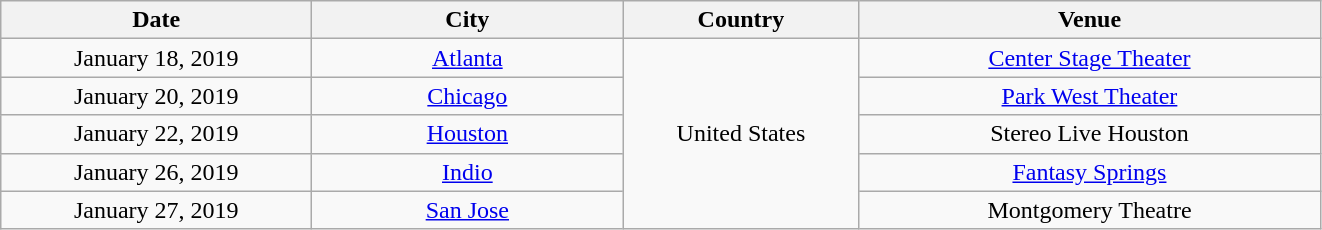<table class="wikitable" style="text-align:center;">
<tr>
<th width="200">Date</th>
<th width="200">City</th>
<th width="150">Country</th>
<th width="300">Venue</th>
</tr>
<tr>
<td>January 18, 2019</td>
<td><a href='#'>Atlanta</a></td>
<td rowspan="5">United States</td>
<td><a href='#'>Center Stage Theater</a></td>
</tr>
<tr>
<td>January 20, 2019</td>
<td><a href='#'>Chicago</a></td>
<td><a href='#'>Park West Theater</a></td>
</tr>
<tr>
<td>January 22, 2019</td>
<td><a href='#'>Houston</a></td>
<td>Stereo Live Houston</td>
</tr>
<tr>
<td>January 26, 2019</td>
<td><a href='#'>Indio</a></td>
<td><a href='#'>Fantasy Springs</a></td>
</tr>
<tr>
<td>January 27, 2019</td>
<td><a href='#'>San Jose</a></td>
<td>Montgomery Theatre</td>
</tr>
</table>
